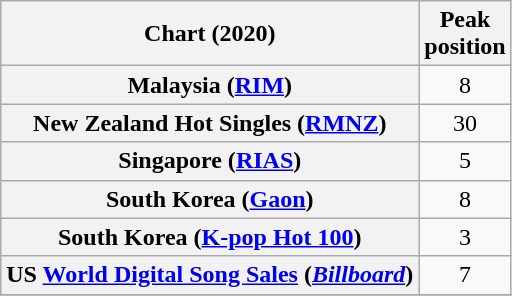<table class="wikitable sortable plainrowheaders" style="text-align:center">
<tr>
<th scope="col">Chart (2020)</th>
<th scope="col">Peak<br>position</th>
</tr>
<tr>
<th scope="row">Malaysia (<a href='#'>RIM</a>)</th>
<td>8</td>
</tr>
<tr>
<th scope="row">New Zealand Hot Singles (<a href='#'>RMNZ</a>)</th>
<td>30</td>
</tr>
<tr>
<th scope="row">Singapore (<a href='#'>RIAS</a>)</th>
<td>5</td>
</tr>
<tr>
<th scope="row">South Korea (<a href='#'>Gaon</a>)</th>
<td>8</td>
</tr>
<tr>
<th scope="row">South Korea (<a href='#'>K-pop Hot 100</a>)</th>
<td>3</td>
</tr>
<tr>
<th scope="row">US <a href='#'>World Digital Song Sales</a> (<em><a href='#'>Billboard</a></em>)</th>
<td>7</td>
</tr>
<tr>
</tr>
</table>
